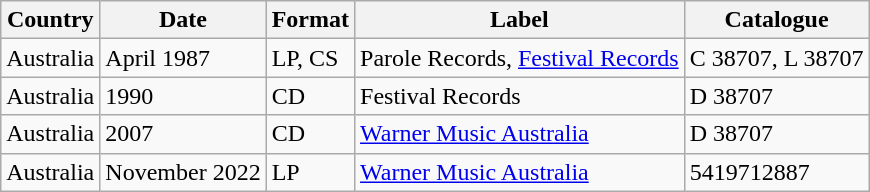<table class="wikitable">
<tr>
<th>Country</th>
<th>Date</th>
<th>Format</th>
<th>Label</th>
<th>Catalogue</th>
</tr>
<tr>
<td>Australia</td>
<td>April 1987</td>
<td>LP, CS</td>
<td>Parole Records, <a href='#'>Festival Records</a></td>
<td>C 38707, L 38707</td>
</tr>
<tr>
<td>Australia</td>
<td>1990</td>
<td>CD</td>
<td>Festival Records</td>
<td>D 38707</td>
</tr>
<tr>
<td>Australia</td>
<td>2007</td>
<td>CD</td>
<td><a href='#'>Warner Music Australia</a></td>
<td>D 38707</td>
</tr>
<tr>
<td>Australia</td>
<td>November 2022</td>
<td>LP</td>
<td><a href='#'>Warner Music Australia</a></td>
<td>5419712887</td>
</tr>
</table>
